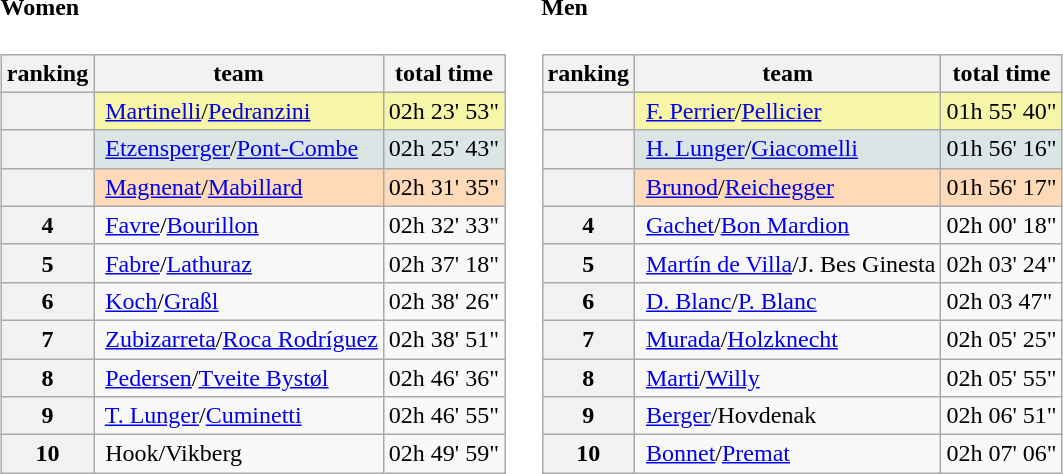<table>
<tr>
<td><br><h4>Women</h4><table class="wikitable">
<tr>
<th>ranking</th>
<th>team</th>
<th>total time</th>
</tr>
<tr>
<th bgcolor="gold"></th>
<td bgcolor="#F7F6A8"> <a href='#'>Martinelli</a>/<a href='#'>Pedranzini</a></td>
<td bgcolor="#F7F6A8">02h 23' 53"</td>
</tr>
<tr>
<th bgcolor="silver"></th>
<td bgcolor="#DCE5E5"> <a href='#'>Etzensperger</a>/<a href='#'>Pont-Combe</a></td>
<td bgcolor="#DCE5E5">02h 25' 43"</td>
</tr>
<tr>
<th bgcolor="#cc9966"></th>
<td bgcolor="#FFDAB9"> <a href='#'>Magnenat</a>/<a href='#'>Mabillard</a></td>
<td bgcolor="#FFDAB9">02h 31' 35"</td>
</tr>
<tr>
<th>4</th>
<td> <a href='#'>Favre</a>/<a href='#'>Bourillon</a></td>
<td>02h 32' 33"</td>
</tr>
<tr>
<th>5</th>
<td> <a href='#'>Fabre</a>/<a href='#'>Lathuraz</a></td>
<td>02h 37' 18"</td>
</tr>
<tr>
<th>6</th>
<td> <a href='#'>Koch</a>/<a href='#'>Graßl</a></td>
<td>02h 38' 26"</td>
</tr>
<tr>
<th>7</th>
<td> <a href='#'>Zubizarreta</a>/<a href='#'>Roca Rodríguez</a></td>
<td>02h 38' 51"</td>
</tr>
<tr>
<th>8</th>
<td> <a href='#'>Pedersen</a>/<a href='#'>Tveite Bystøl</a></td>
<td>02h 46' 36"</td>
</tr>
<tr>
<th>9</th>
<td> <a href='#'>T. Lunger</a>/<a href='#'>Cuminetti</a></td>
<td>02h 46' 55"</td>
</tr>
<tr>
<th>10</th>
<td> Hook/Vikberg</td>
<td>02h 49' 59"</td>
</tr>
</table>
</td>
<td></td>
<td><br><h4>Men</h4><table class="wikitable">
<tr>
<th>ranking</th>
<th>team</th>
<th>total time</th>
</tr>
<tr>
<th bgcolor="gold"></th>
<td bgcolor="#F7F6A8"> <a href='#'>F. Perrier</a>/<a href='#'>Pellicier</a></td>
<td bgcolor="#F7F6A8">01h 55' 40"</td>
</tr>
<tr>
<th bgcolor="silver"></th>
<td bgcolor="#DCE5E5"> <a href='#'>H. Lunger</a>/<a href='#'>Giacomelli</a></td>
<td bgcolor="#DCE5E5">01h 56' 16"</td>
</tr>
<tr>
<th bgcolor="#cc9966"></th>
<td bgcolor="#FFDAB9"> <a href='#'>Brunod</a>/<a href='#'>Reichegger</a></td>
<td bgcolor="#FFDAB9">01h 56' 17"</td>
</tr>
<tr>
<th>4</th>
<td> <a href='#'>Gachet</a>/<a href='#'>Bon Mardion</a></td>
<td>02h 00' 18"</td>
</tr>
<tr>
<th>5</th>
<td> <a href='#'>Martín de Villa</a>/J. Bes Ginesta</td>
<td>02h 03' 24"</td>
</tr>
<tr>
<th>6</th>
<td> <a href='#'>D. Blanc</a>/<a href='#'>P. Blanc</a></td>
<td>02h 03 47"</td>
</tr>
<tr>
<th>7</th>
<td> <a href='#'>Murada</a>/<a href='#'>Holzknecht</a></td>
<td>02h 05' 25"</td>
</tr>
<tr>
<th>8</th>
<td> <a href='#'>Marti</a>/<a href='#'>Willy</a></td>
<td>02h 05' 55"</td>
</tr>
<tr>
<th>9</th>
<td> <a href='#'>Berger</a>/Hovdenak</td>
<td>02h 06' 51"</td>
</tr>
<tr>
<th>10</th>
<td> <a href='#'>Bonnet</a>/<a href='#'>Premat</a></td>
<td>02h 07' 06"</td>
</tr>
</table>
</td>
</tr>
</table>
